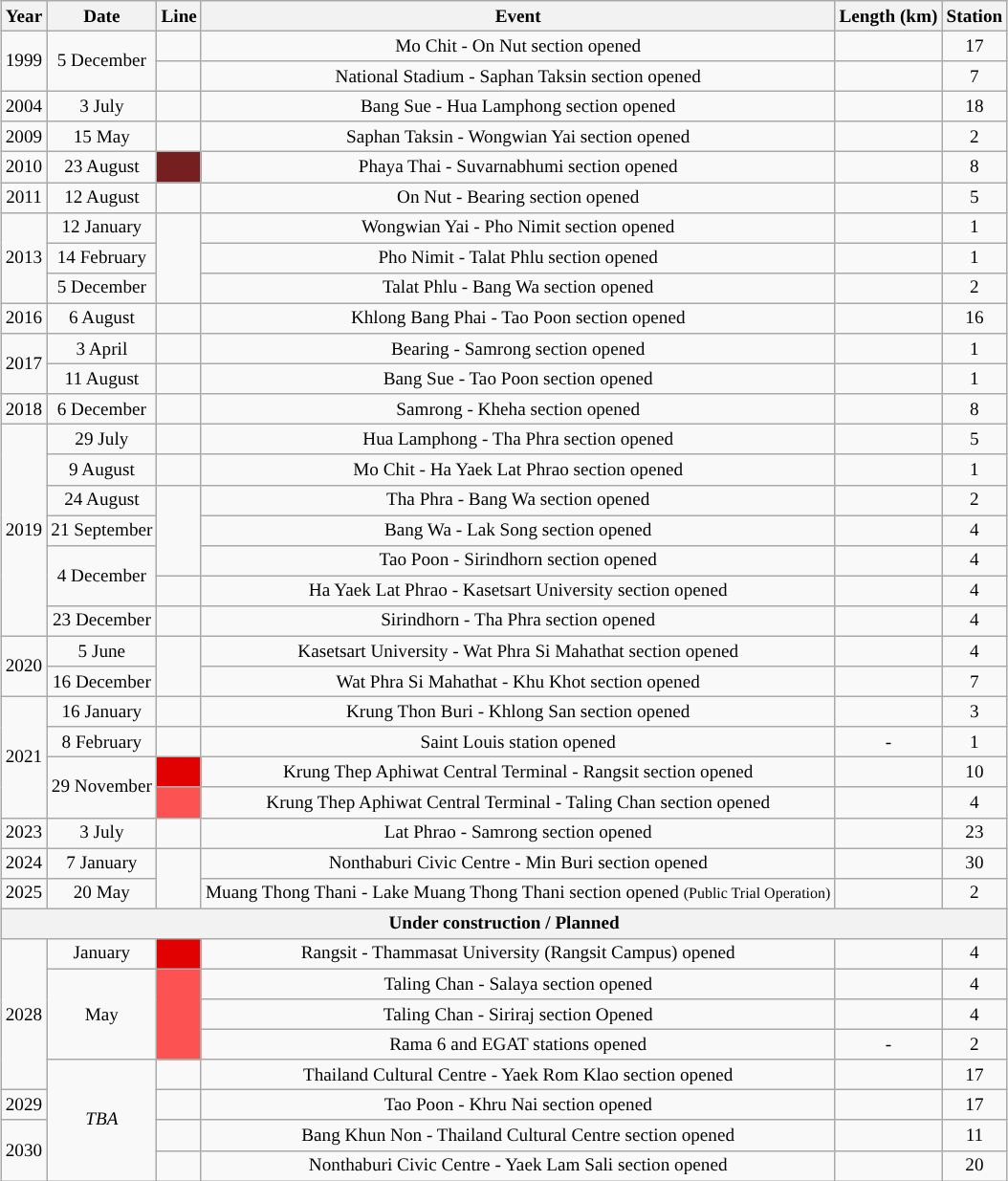<table class="wikitable mw-collapsible mw-collapsed" style="margin:auto;font-align:center;text-align:center;font-size:80%;">
<tr>
<th>Year</th>
<th>Date</th>
<th>Line</th>
<th>Event</th>
<th>Length (km)</th>
<th>Station</th>
</tr>
<tr>
<td rowspan="2">1999</td>
<td rowspan="2">5 December</td>
<td style="background:#"><strong><a href='#'></a></strong></td>
<td>Mo Chit - On Nut section opened</td>
<td></td>
<td>17</td>
</tr>
<tr>
<td style="background:#"><strong><a href='#'></a></strong></td>
<td>National Stadium - Saphan Taksin section opened</td>
<td></td>
<td>7</td>
</tr>
<tr>
<td>2004</td>
<td>3 July</td>
<td style="background:#"><strong><a href='#'></a></strong></td>
<td>Bang Sue - Hua Lamphong section opened</td>
<td></td>
<td>18</td>
</tr>
<tr>
<td>2009</td>
<td>15 May</td>
<td style="background:#"><strong><a href='#'></a></strong></td>
<td>Saphan Taksin - Wongwian Yai section opened</td>
<td></td>
<td>2</td>
</tr>
<tr>
<td>2010</td>
<td>23 August</td>
<td style="background:#761f21"><strong><a href='#'></a></strong></td>
<td>Phaya Thai - Suvarnabhumi section opened</td>
<td></td>
<td>8</td>
</tr>
<tr>
<td>2011</td>
<td>12 August</td>
<td style="background:#"><strong><a href='#'></a></strong></td>
<td>On Nut - Bearing section opened</td>
<td></td>
<td>5</td>
</tr>
<tr>
<td rowspan="3">2013</td>
<td>12 January</td>
<td rowspan="3" style="background:#"><strong><a href='#'></a></strong></td>
<td>Wongwian Yai - Pho Nimit section opened</td>
<td></td>
<td>1</td>
</tr>
<tr>
<td>14 February</td>
<td>Pho Nimit - Talat Phlu section opened</td>
<td></td>
<td>1</td>
</tr>
<tr>
<td>5 December</td>
<td>Talat Phlu - Bang Wa section opened</td>
<td></td>
<td>2</td>
</tr>
<tr>
<td>2016</td>
<td>6 August</td>
<td style="background:#"><strong><a href='#'></a></strong></td>
<td>Khlong Bang Phai - Tao Poon section opened</td>
<td></td>
<td>16</td>
</tr>
<tr>
<td rowspan="2">2017</td>
<td>3 April</td>
<td style="background:#"><strong><a href='#'></a></strong></td>
<td>Bearing - Samrong section opened</td>
<td></td>
<td>1</td>
</tr>
<tr>
<td>11 August</td>
<td style="background:#"><strong><a href='#'></a></strong></td>
<td>Bang Sue - Tao Poon section opened</td>
<td></td>
<td>1</td>
</tr>
<tr>
<td>2018</td>
<td>6 December</td>
<td style="background:#"><strong><a href='#'></a></strong></td>
<td>Samrong - Kheha section opened</td>
<td></td>
<td>8</td>
</tr>
<tr>
<td rowspan="7">2019</td>
<td>29 July</td>
<td style="background:#"><strong><a href='#'></a></strong></td>
<td>Hua Lamphong - Tha Phra section opened</td>
<td></td>
<td>5</td>
</tr>
<tr>
<td>9 August</td>
<td style="background:#"><strong><a href='#'></a></strong></td>
<td>Mo Chit - Ha Yaek Lat Phrao section opened</td>
<td></td>
<td>1</td>
</tr>
<tr>
<td>24 August</td>
<td rowspan="3" style="background:#"><strong><a href='#'></a></strong></td>
<td>Tha Phra - Bang Wa section opened</td>
<td></td>
<td>2</td>
</tr>
<tr>
<td>21 September</td>
<td>Bang Wa - Lak Song section opened</td>
<td></td>
<td>4</td>
</tr>
<tr>
<td rowspan="2">4 December</td>
<td>Tao Poon - Sirindhorn section opened</td>
<td></td>
<td>4</td>
</tr>
<tr>
<td style="background:#"><strong><a href='#'></a></strong></td>
<td>Ha Yaek Lat Phrao - Kasetsart University section opened</td>
<td></td>
<td>4</td>
</tr>
<tr>
<td>23 December</td>
<td style="background:#"><strong><a href='#'></a></strong></td>
<td>Sirindhorn - Tha Phra section opened</td>
<td></td>
<td>4</td>
</tr>
<tr>
<td rowspan="2">2020</td>
<td>5 June</td>
<td rowspan="2" style="background:#"><strong><a href='#'></a></strong></td>
<td>Kasetsart University - Wat Phra Si Mahathat section opened</td>
<td></td>
<td>4</td>
</tr>
<tr>
<td>16 December</td>
<td>Wat Phra Si Mahathat - Khu Khot section opened</td>
<td></td>
<td>7</td>
</tr>
<tr>
<td rowspan="4">2021</td>
<td>16 January</td>
<td style="background:#"><strong><a href='#'></a></strong></td>
<td>Krung Thon Buri - Khlong San section opened</td>
<td></td>
<td>3</td>
</tr>
<tr>
<td>8 February</td>
<td style="background:#"><strong><a href='#'></a></strong></td>
<td>Saint Louis station opened</td>
<td>-</td>
<td>1</td>
</tr>
<tr>
<td rowspan="2">29 November</td>
<td style="background:#E20101"><strong><a href='#'></a></strong></td>
<td>Krung Thep Aphiwat Central Terminal - Rangsit section opened</td>
<td></td>
<td>10</td>
</tr>
<tr>
<td style="background:#FD5252"><strong><a href='#'></a></strong></td>
<td>Krung Thep Aphiwat Central Terminal - Taling Chan section opened</td>
<td></td>
<td>4</td>
</tr>
<tr>
<td>2023</td>
<td>3 July</td>
<td style="background:#"><strong><a href='#'></a></strong></td>
<td>Lat Phrao - Samrong section opened</td>
<td></td>
<td>23</td>
</tr>
<tr>
<td>2024</td>
<td>7 January</td>
<td rowspan="2" style="background:#"><strong><a href='#'></a></strong></td>
<td>Nonthaburi Civic Centre - Min Buri section opened</td>
<td></td>
<td>30</td>
</tr>
<tr>
<td>2025</td>
<td>20 May</td>
<td>Muang Thong Thani - Lake Muang Thong Thani section opened <small>(Public Trial Operation)</small></td>
<td></td>
<td>2</td>
</tr>
<tr>
<th colspan="6">Under construction / Planned</th>
</tr>
<tr>
<td rowspan="5">2028</td>
<td>January</td>
<td style="background:#E20101"><strong><a href='#'></a></strong></td>
<td>Rangsit - Thammasat University (Rangsit Campus) opened</td>
<td></td>
<td>4</td>
</tr>
<tr>
<td rowspan="3">May</td>
<td rowspan="3" style="background:#FD5252"><strong><a href='#'></a></strong></td>
<td>Taling Chan - Salaya section opened</td>
<td></td>
<td>4</td>
</tr>
<tr>
<td>Taling Chan - Siriraj section Opened</td>
<td></td>
<td>4</td>
</tr>
<tr>
<td>Rama 6 and EGAT stations opened</td>
<td>-</td>
<td>2</td>
</tr>
<tr>
<td rowspan="4"><abbr><em>TBA</em></abbr></td>
<td style="background:#"><strong><a href='#'></a></strong></td>
<td>Thailand Cultural Centre - Yaek Rom Klao section opened</td>
<td></td>
<td>17</td>
</tr>
<tr>
<td>2029</td>
<td style="background:#"><strong><a href='#'></a></strong></td>
<td>Tao Poon - Khru Nai section opened</td>
<td></td>
<td>17</td>
</tr>
<tr>
<td rowspan="2">2030</td>
<td style="background:#"><strong><a href='#'></a></strong></td>
<td>Bang Khun Non - Thailand Cultural Centre section opened</td>
<td></td>
<td>11</td>
</tr>
<tr>
<td style="background:#"><strong><a href='#'></a></strong></td>
<td>Nonthaburi Civic Centre - Yaek Lam Sali section opened</td>
<td></td>
<td>20</td>
</tr>
</table>
